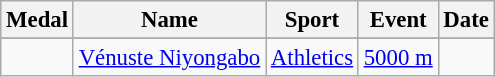<table class="wikitable sortable" style="font-size: 95%;">
<tr>
<th>Medal</th>
<th>Name</th>
<th>Sport</th>
<th>Event</th>
<th>Date</th>
</tr>
<tr>
</tr>
<tr>
<td></td>
<td><a href='#'>Vénuste Niyongabo</a></td>
<td><a href='#'>Athletics</a></td>
<td><a href='#'>5000 m</a></td>
<td></td>
</tr>
</table>
